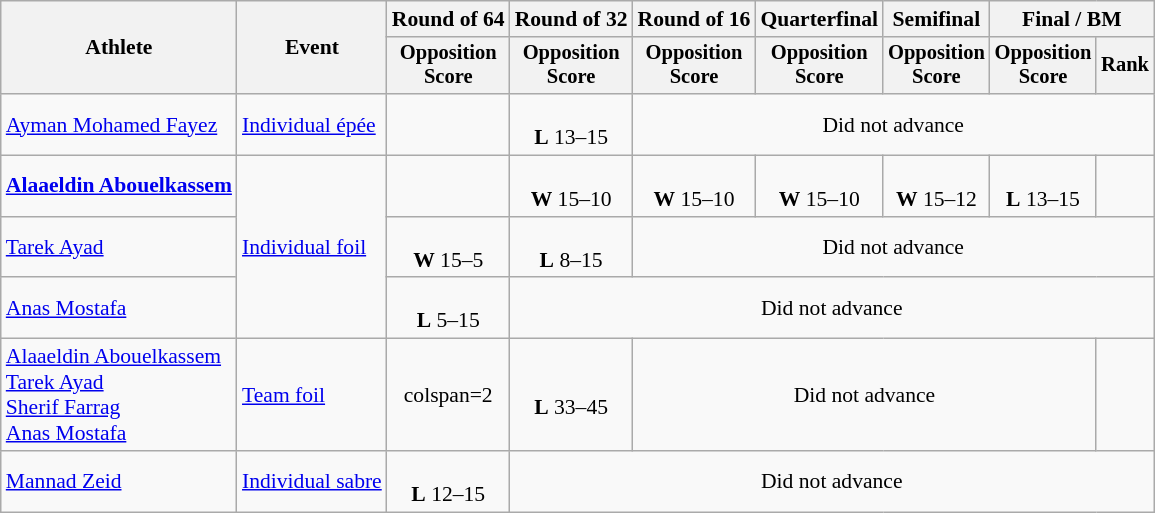<table class="wikitable" style="font-size:90%">
<tr>
<th scope="col" rowspan=2>Athlete</th>
<th scope="col" rowspan=2>Event</th>
<th scope="col">Round of 64</th>
<th scope="col">Round of 32</th>
<th scope="col">Round of 16</th>
<th scope="col">Quarterfinal</th>
<th scope="col">Semifinal</th>
<th scope="col" colspan=2>Final / BM</th>
</tr>
<tr style="font-size:95%">
<th scope="col">Opposition <br> Score</th>
<th scope="col">Opposition <br> Score</th>
<th scope="col">Opposition <br> Score</th>
<th scope="col">Opposition <br> Score</th>
<th scope="col">Opposition <br> Score</th>
<th scope="col">Opposition <br> Score</th>
<th scope="col">Rank</th>
</tr>
<tr align=center>
<td align=left><a href='#'>Ayman Mohamed Fayez</a></td>
<td align=left><a href='#'>Individual épée</a></td>
<td></td>
<td><br><strong>L</strong> 13–15</td>
<td colspan=5>Did not advance</td>
</tr>
<tr align=center>
<td align=left><strong><a href='#'>Alaaeldin Abouelkassem</a></strong></td>
<td align=left rowspan=3><a href='#'>Individual foil</a></td>
<td></td>
<td><br><strong>W</strong> 15–10</td>
<td><br><strong>W</strong> 15–10</td>
<td><br><strong>W</strong> 15–10</td>
<td><br><strong>W</strong> 15–12</td>
<td><br><strong>L</strong> 13–15</td>
<td></td>
</tr>
<tr align=center>
<td align=left><a href='#'>Tarek Ayad</a></td>
<td><br><strong>W</strong> 15–5</td>
<td><br><strong>L</strong> 8–15</td>
<td colspan=5>Did not advance</td>
</tr>
<tr align=center>
<td align=left><a href='#'>Anas Mostafa</a></td>
<td><br><strong>L</strong> 5–15</td>
<td colspan=6>Did not advance</td>
</tr>
<tr align=center>
<td align=left><a href='#'>Alaaeldin Abouelkassem</a><br><a href='#'>Tarek Ayad</a><br><a href='#'>Sherif Farrag</a><br><a href='#'>Anas Mostafa</a></td>
<td align=left><a href='#'>Team foil</a></td>
<td>colspan=2 </td>
<td><br><strong>L</strong> 33–45</td>
<td colspan=4>Did not advance</td>
</tr>
<tr align=center>
<td align=left><a href='#'>Mannad Zeid</a></td>
<td align=left><a href='#'>Individual sabre</a></td>
<td><br><strong>L</strong> 12–15</td>
<td colspan=6>Did not advance</td>
</tr>
</table>
